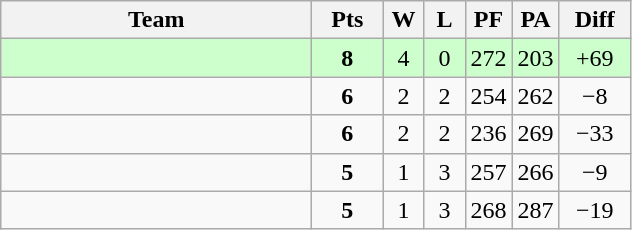<table class=wikitable style="text-align:center">
<tr>
<th width=200>Team</th>
<th width=40>Pts</th>
<th width=20>W</th>
<th width=20>L</th>
<th width=20>PF</th>
<th width=20>PA</th>
<th width=40>Diff</th>
</tr>
<tr bgcolor=ccffcc>
<td align=left></td>
<td><strong>8</strong></td>
<td>4</td>
<td>0</td>
<td>272</td>
<td>203</td>
<td>+69</td>
</tr>
<tr bgcolor=>
<td align=left></td>
<td><strong>6</strong></td>
<td>2</td>
<td>2</td>
<td>254</td>
<td>262</td>
<td>−8</td>
</tr>
<tr bgcolor=>
<td align=left></td>
<td><strong>6</strong></td>
<td>2</td>
<td>2</td>
<td>236</td>
<td>269</td>
<td>−33</td>
</tr>
<tr bgcolor=>
<td align=left></td>
<td><strong>5</strong></td>
<td>1</td>
<td>3</td>
<td>257</td>
<td>266</td>
<td>−9</td>
</tr>
<tr bgcolor=>
<td align=left></td>
<td><strong>5</strong></td>
<td>1</td>
<td>3</td>
<td>268</td>
<td>287</td>
<td>−19</td>
</tr>
</table>
